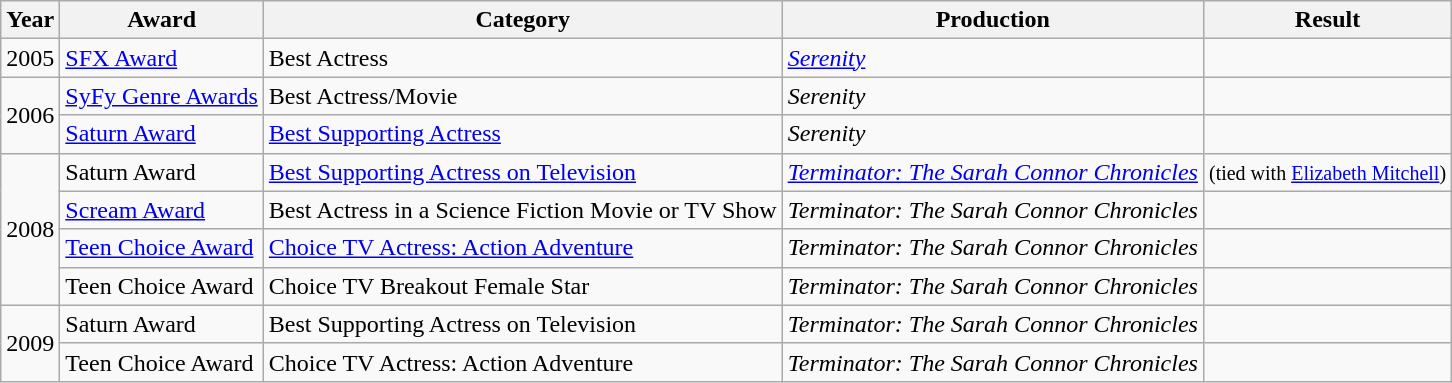<table class="wikitable sortable">
<tr>
<th>Year</th>
<th>Award</th>
<th>Category</th>
<th>Production</th>
<th>Result</th>
</tr>
<tr>
<td>2005</td>
<td><a href='#'>SFX Award</a></td>
<td>Best Actress</td>
<td><em><a href='#'>Serenity</a></em></td>
<td></td>
</tr>
<tr>
<td rowspan="2">2006</td>
<td><a href='#'>SyFy Genre Awards</a></td>
<td>Best Actress/Movie</td>
<td><em>Serenity</em></td>
<td></td>
</tr>
<tr>
<td><a href='#'>Saturn Award</a></td>
<td><a href='#'>Best Supporting Actress</a></td>
<td><em>Serenity</em></td>
<td></td>
</tr>
<tr>
<td rowspan="4">2008</td>
<td>Saturn Award</td>
<td><a href='#'>Best Supporting Actress on Television</a></td>
<td><em><a href='#'>Terminator: The Sarah Connor Chronicles</a></em></td>
<td> <small>(tied with <a href='#'>Elizabeth Mitchell</a>)</small></td>
</tr>
<tr>
<td><a href='#'>Scream Award</a></td>
<td>Best Actress in a Science Fiction Movie or TV Show</td>
<td><em>Terminator: The Sarah Connor Chronicles</em></td>
<td></td>
</tr>
<tr>
<td><a href='#'>Teen Choice Award</a></td>
<td><a href='#'>Choice TV Actress: Action Adventure</a></td>
<td><em>Terminator: The Sarah Connor Chronicles</em></td>
<td></td>
</tr>
<tr>
<td>Teen Choice Award</td>
<td>Choice TV Breakout Female Star</td>
<td><em>Terminator: The Sarah Connor Chronicles</em></td>
<td></td>
</tr>
<tr>
<td rowspan="2">2009</td>
<td>Saturn Award</td>
<td>Best Supporting Actress on Television</td>
<td><em>Terminator: The Sarah Connor Chronicles</em></td>
<td></td>
</tr>
<tr>
<td>Teen Choice Award</td>
<td>Choice TV Actress: Action Adventure</td>
<td><em>Terminator: The Sarah Connor Chronicles</em></td>
<td></td>
</tr>
</table>
